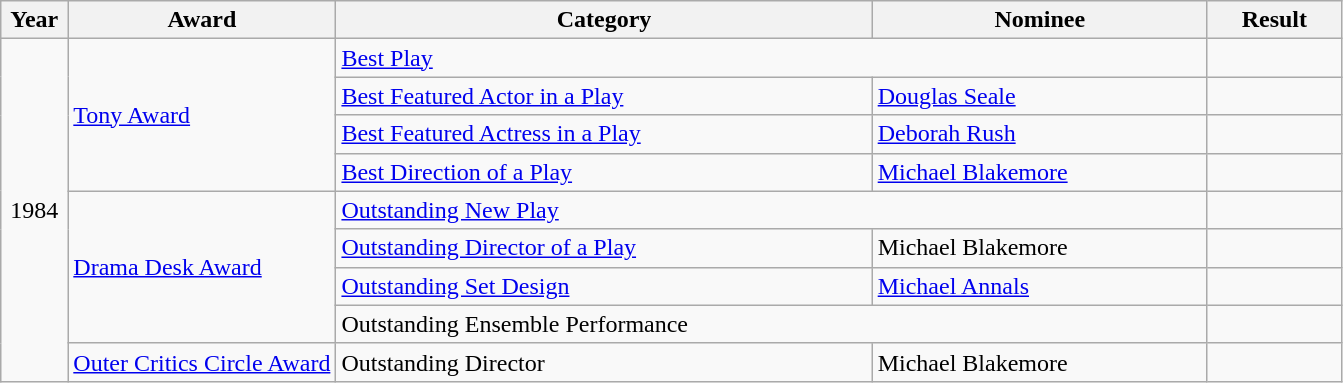<table class="wikitable">
<tr>
<th style="width:5%;">Year</th>
<th style="width:20%;">Award</th>
<th style="width:40%;">Category</th>
<th style="width:25%;">Nominee</th>
<th style="width:10%;">Result</th>
</tr>
<tr>
<td rowspan="9" align="center">1984</td>
<td rowspan="4"><a href='#'>Tony Award</a></td>
<td colspan="2"><a href='#'>Best Play</a></td>
<td></td>
</tr>
<tr valign="top">
<td><a href='#'>Best Featured Actor in a Play</a></td>
<td><a href='#'>Douglas Seale</a></td>
<td></td>
</tr>
<tr valign="top">
<td><a href='#'>Best Featured Actress in a Play</a></td>
<td><a href='#'>Deborah Rush</a></td>
<td></td>
</tr>
<tr valign="top">
<td><a href='#'>Best Direction of a Play</a></td>
<td><a href='#'>Michael Blakemore</a></td>
<td></td>
</tr>
<tr>
<td rowspan="4"><a href='#'>Drama Desk Award</a></td>
<td colspan="2"><a href='#'>Outstanding New Play</a></td>
<td></td>
</tr>
<tr valign="top">
<td><a href='#'>Outstanding Director of a Play</a></td>
<td>Michael Blakemore</td>
<td></td>
</tr>
<tr valign="top">
<td><a href='#'>Outstanding Set Design</a></td>
<td><a href='#'>Michael Annals</a></td>
<td></td>
</tr>
<tr valign="top">
<td colspan="2">Outstanding Ensemble Performance</td>
<td></td>
</tr>
<tr valign="top">
<td rowspan="1"><a href='#'>Outer Critics Circle Award</a></td>
<td>Outstanding Director</td>
<td>Michael Blakemore</td>
<td></td>
</tr>
</table>
